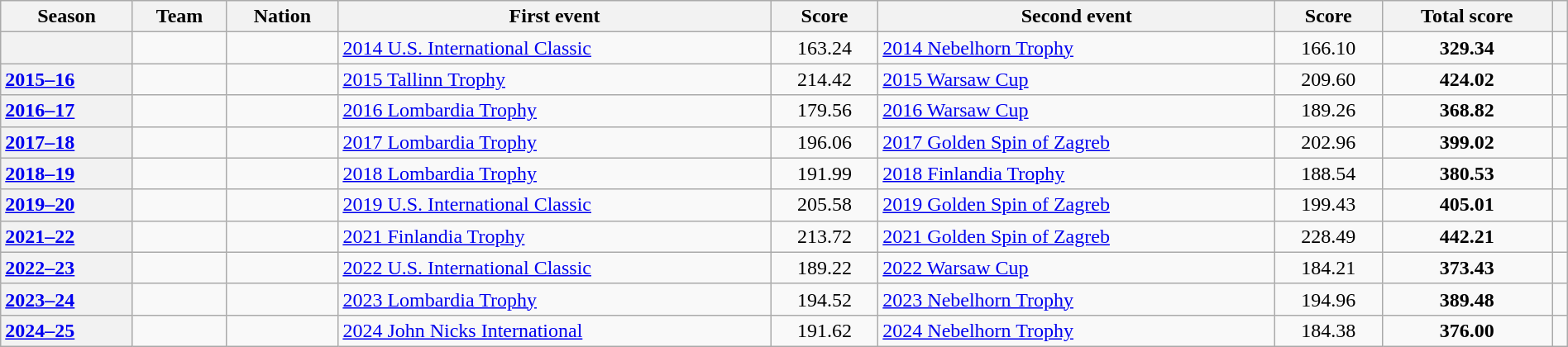<table class="wikitable unsortable" style="text-align:left; width:100%">
<tr>
<th scope="col">Season</th>
<th scope="col">Team</th>
<th scope="col">Nation</th>
<th scope="col">First event</th>
<th scope="col">Score</th>
<th scope="col">Second event</th>
<th scope="col">Score</th>
<th scope="col">Total score</th>
<th scope="col"></th>
</tr>
<tr>
<th scope="row" style="text-align:left"></th>
<td></td>
<td></td>
<td><a href='#'>2014 U.S. International Classic</a></td>
<td align="center">163.24</td>
<td><a href='#'>2014 Nebelhorn Trophy</a></td>
<td align="center">166.10</td>
<td align="center"><strong>329.34</strong></td>
<td></td>
</tr>
<tr>
<th scope="row" style="text-align:left"><a href='#'>2015–16</a></th>
<td></td>
<td></td>
<td><a href='#'>2015 Tallinn Trophy</a></td>
<td align="center">214.42</td>
<td><a href='#'>2015 Warsaw Cup</a></td>
<td align="center">209.60</td>
<td align="center"><strong>424.02</strong></td>
<td></td>
</tr>
<tr>
<th scope="row" style="text-align:left"><a href='#'>2016–17</a></th>
<td></td>
<td></td>
<td><a href='#'>2016 Lombardia Trophy</a></td>
<td align="center">179.56</td>
<td><a href='#'>2016 Warsaw Cup</a></td>
<td align="center">189.26</td>
<td align="center"><strong>368.82</strong></td>
<td></td>
</tr>
<tr>
<th scope="row" style="text-align:left"><a href='#'>2017–18</a></th>
<td></td>
<td></td>
<td><a href='#'>2017 Lombardia Trophy</a></td>
<td align="center">196.06</td>
<td><a href='#'>2017 Golden Spin of Zagreb</a></td>
<td align="center">202.96</td>
<td align="center"><strong>399.02</strong></td>
<td></td>
</tr>
<tr>
<th scope="row" style="text-align:left"><a href='#'>2018–19</a></th>
<td></td>
<td></td>
<td><a href='#'>2018 Lombardia Trophy</a></td>
<td align="center">191.99</td>
<td><a href='#'>2018 Finlandia Trophy</a></td>
<td align="center">188.54</td>
<td align="center"><strong>380.53</strong></td>
<td></td>
</tr>
<tr>
<th scope="row" style="text-align:left"><a href='#'>2019–20</a></th>
<td></td>
<td></td>
<td><a href='#'>2019 U.S. International Classic</a></td>
<td align="center">205.58</td>
<td><a href='#'>2019 Golden Spin of Zagreb</a></td>
<td align="center">199.43</td>
<td align="center"><strong>405.01</strong></td>
<td></td>
</tr>
<tr>
<th scope="row" style="text-align:left"><a href='#'>2021–22</a></th>
<td></td>
<td></td>
<td><a href='#'>2021 Finlandia Trophy</a></td>
<td align="center">213.72</td>
<td><a href='#'>2021 Golden Spin of Zagreb</a></td>
<td align="center">228.49</td>
<td align="center"><strong>442.21</strong></td>
<td></td>
</tr>
<tr>
<th scope="row" style="text-align:left"><a href='#'>2022–23</a></th>
<td></td>
<td></td>
<td><a href='#'>2022 U.S. International Classic</a></td>
<td align="center">189.22</td>
<td><a href='#'>2022 Warsaw Cup</a></td>
<td align="center">184.21</td>
<td align="center"><strong>373.43</strong></td>
<td></td>
</tr>
<tr>
<th scope="row" style="text-align:left"><a href='#'>2023–24</a></th>
<td></td>
<td></td>
<td><a href='#'>2023 Lombardia Trophy</a></td>
<td align="center">194.52</td>
<td><a href='#'>2023 Nebelhorn Trophy</a></td>
<td align="center">194.96</td>
<td align="center"><strong>389.48</strong></td>
<td></td>
</tr>
<tr>
<th scope="row" style="text-align:left"><a href='#'>2024–25</a></th>
<td></td>
<td></td>
<td><a href='#'>2024 John Nicks International</a></td>
<td align="center">191.62</td>
<td><a href='#'>2024 Nebelhorn Trophy</a></td>
<td align="center">184.38</td>
<td align="center"><strong>376.00</strong></td>
<td></td>
</tr>
</table>
